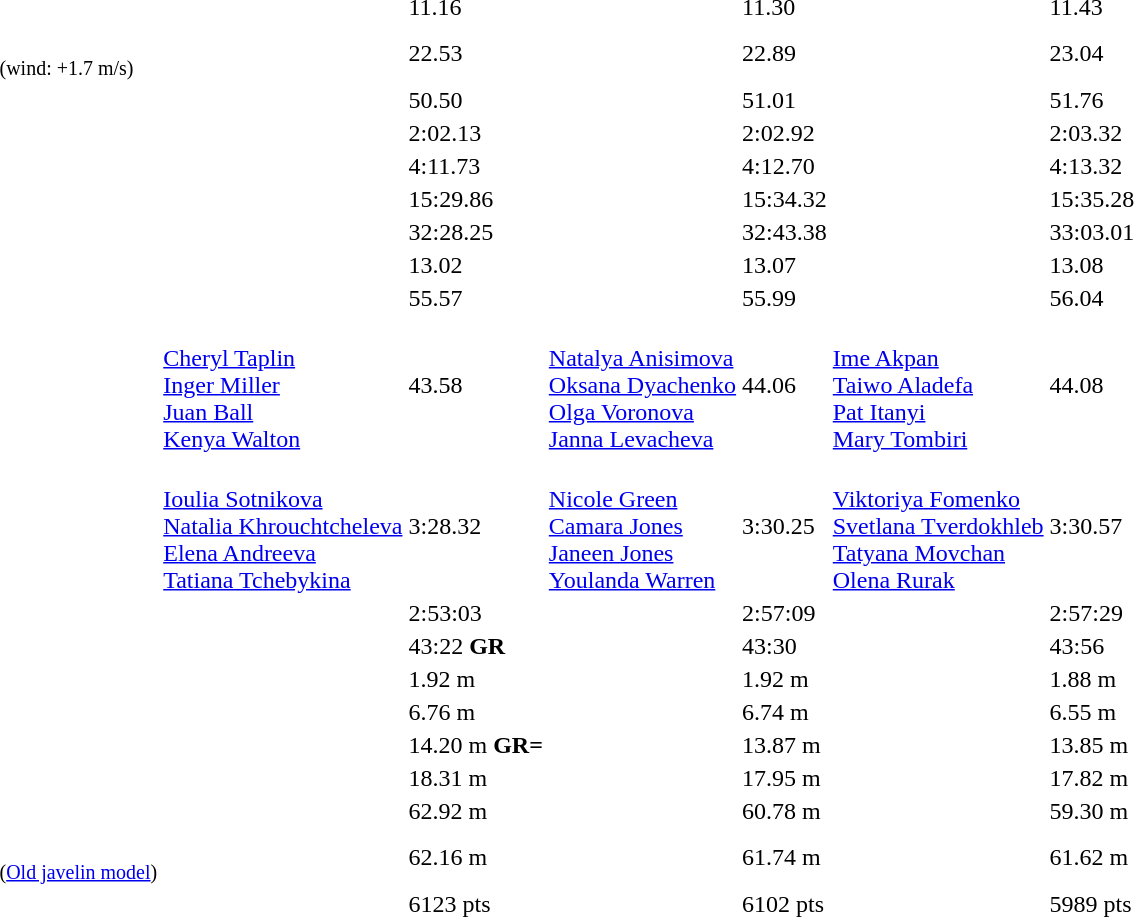<table>
<tr>
<td></td>
<td></td>
<td>11.16</td>
<td></td>
<td>11.30</td>
<td></td>
<td>11.43</td>
</tr>
<tr>
<td><br><small>(wind: +1.7 m/s)</small></td>
<td></td>
<td>22.53</td>
<td></td>
<td>22.89</td>
<td></td>
<td>23.04</td>
</tr>
<tr>
<td></td>
<td></td>
<td>50.50</td>
<td></td>
<td>51.01</td>
<td></td>
<td>51.76</td>
</tr>
<tr>
<td></td>
<td></td>
<td>2:02.13</td>
<td></td>
<td>2:02.92</td>
<td></td>
<td>2:03.32</td>
</tr>
<tr>
<td></td>
<td></td>
<td>4:11.73</td>
<td></td>
<td>4:12.70</td>
<td></td>
<td>4:13.32</td>
</tr>
<tr>
<td></td>
<td></td>
<td>15:29.86</td>
<td></td>
<td>15:34.32</td>
<td></td>
<td>15:35.28</td>
</tr>
<tr>
<td></td>
<td></td>
<td>32:28.25</td>
<td></td>
<td>32:43.38</td>
<td></td>
<td>33:03.01</td>
</tr>
<tr>
<td></td>
<td></td>
<td>13.02</td>
<td></td>
<td>13.07</td>
<td></td>
<td>13.08</td>
</tr>
<tr>
<td></td>
<td></td>
<td>55.57</td>
<td></td>
<td>55.99</td>
<td></td>
<td>56.04</td>
</tr>
<tr>
<td></td>
<td><br><a href='#'>Cheryl Taplin</a><br><a href='#'>Inger Miller</a><br><a href='#'>Juan Ball</a><br><a href='#'>Kenya Walton</a></td>
<td>43.58</td>
<td><br><a href='#'>Natalya Anisimova</a><br><a href='#'>Oksana Dyachenko</a><br><a href='#'>Olga Voronova</a><br><a href='#'>Janna Levacheva</a></td>
<td>44.06</td>
<td><br><a href='#'>Ime Akpan</a><br><a href='#'>Taiwo Aladefa</a><br><a href='#'>Pat Itanyi</a><br><a href='#'>Mary Tombiri</a></td>
<td>44.08</td>
</tr>
<tr>
<td></td>
<td><br><a href='#'>Ioulia Sotnikova</a><br><a href='#'>Natalia Khrouchtcheleva</a><br><a href='#'>Elena Andreeva</a><br><a href='#'>Tatiana Tchebykina</a></td>
<td>3:28.32</td>
<td><br><a href='#'>Nicole Green</a><br><a href='#'>Camara Jones</a><br><a href='#'>Janeen Jones</a><br><a href='#'>Youlanda Warren</a></td>
<td>3:30.25</td>
<td><br><a href='#'>Viktoriya Fomenko</a><br><a href='#'>Svetlana Tverdokhleb</a><br><a href='#'>Tatyana Movchan</a><br><a href='#'>Olena Rurak</a></td>
<td>3:30.57</td>
</tr>
<tr>
<td></td>
<td></td>
<td>2:53:03</td>
<td></td>
<td>2:57:09</td>
<td></td>
<td>2:57:29</td>
</tr>
<tr>
<td></td>
<td></td>
<td>43:22 <strong>GR</strong></td>
<td></td>
<td>43:30</td>
<td></td>
<td>43:56</td>
</tr>
<tr>
<td></td>
<td></td>
<td>1.92 m</td>
<td></td>
<td>1.92 m</td>
<td></td>
<td>1.88 m</td>
</tr>
<tr>
<td></td>
<td></td>
<td>6.76 m</td>
<td></td>
<td>6.74 m</td>
<td></td>
<td>6.55 m</td>
</tr>
<tr>
<td></td>
<td></td>
<td>14.20 m <strong>GR=</strong></td>
<td></td>
<td>13.87 m</td>
<td></td>
<td>13.85 m</td>
</tr>
<tr>
<td></td>
<td></td>
<td>18.31 m</td>
<td></td>
<td>17.95 m</td>
<td></td>
<td>17.82 m</td>
</tr>
<tr>
<td></td>
<td></td>
<td>62.92 m</td>
<td></td>
<td>60.78 m</td>
<td></td>
<td>59.30 m</td>
</tr>
<tr>
<td><br><small>(<a href='#'>Old javelin model</a>)</small></td>
<td></td>
<td>62.16 m</td>
<td></td>
<td>61.74 m</td>
<td></td>
<td>61.62 m</td>
</tr>
<tr>
<td></td>
<td></td>
<td>6123 pts</td>
<td></td>
<td>6102 pts</td>
<td></td>
<td>5989 pts</td>
</tr>
</table>
